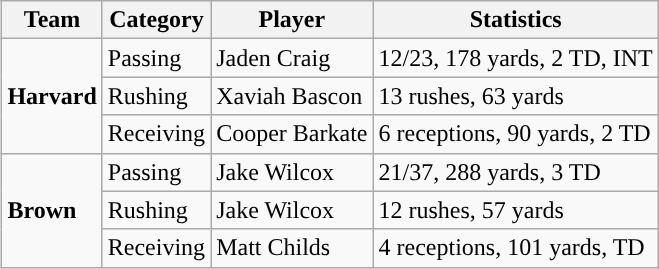<table class="wikitable" style="float: right;">
<tr>
<th>Team</th>
<th>Category</th>
<th>Player</th>
<th>Statistics</th>
</tr>
<tr>
<td rowspan=3><strong>Harvard</strong></td>
<td>Passing</td>
<td>Jaden Craig</td>
<td>12/23, 178 yards, 2 TD, INT</td>
</tr>
<tr>
<td>Rushing</td>
<td>Xaviah Bascon</td>
<td>13 rushes, 63 yards</td>
</tr>
<tr>
<td>Receiving</td>
<td>Cooper Barkate</td>
<td>6 receptions, 90 yards, 2 TD</td>
</tr>
<tr>
<td rowspan=3><strong>Brown</strong></td>
<td>Passing</td>
<td>Jake Wilcox</td>
<td>21/37, 288 yards, 3 TD</td>
</tr>
<tr>
<td>Rushing</td>
<td>Jake Wilcox</td>
<td>12 rushes, 57 yards</td>
</tr>
<tr>
<td>Receiving</td>
<td>Matt Childs</td>
<td>4 receptions, 101 yards, TD</td>
</tr>
</table>
